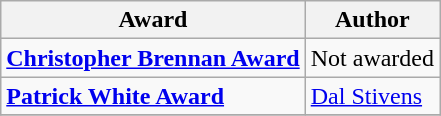<table class="wikitable">
<tr>
<th>Award</th>
<th>Author</th>
</tr>
<tr>
<td><strong><a href='#'>Christopher Brennan Award</a></strong></td>
<td>Not awarded</td>
</tr>
<tr>
<td><strong><a href='#'>Patrick White Award</a></strong></td>
<td><a href='#'>Dal Stivens</a></td>
</tr>
<tr>
</tr>
</table>
